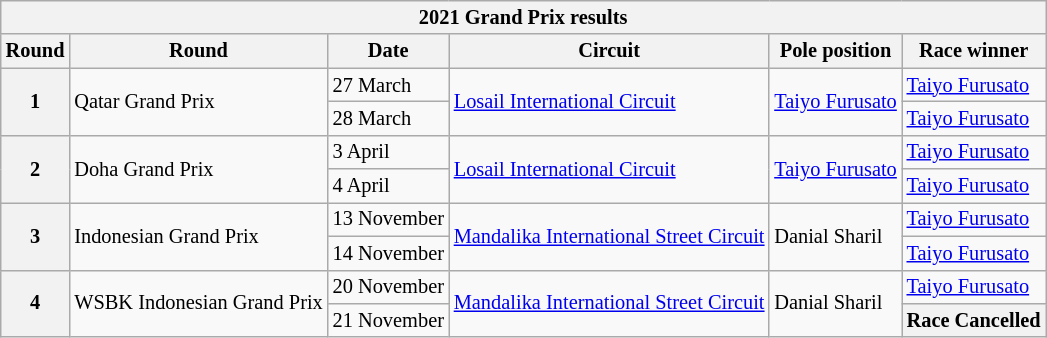<table class="wikitable" style="font-size: 85%">
<tr>
<th colspan=7>2021 Grand Prix results</th>
</tr>
<tr>
<th>Round</th>
<th>Round</th>
<th>Date</th>
<th>Circuit</th>
<th>Pole position</th>
<th>Race winner</th>
</tr>
<tr>
<th rowspan=2>1</th>
<td rowspan=2> Qatar Grand Prix</td>
<td rowspan=1>27 March</td>
<td rowspan=2><a href='#'>Losail International Circuit</a></td>
<td rowspan=2> <a href='#'>Taiyo Furusato</a></td>
<td rowspan=1> <a href='#'>Taiyo Furusato</a></td>
</tr>
<tr>
<td>28 March</td>
<td> <a href='#'>Taiyo Furusato</a></td>
</tr>
<tr>
<th rowspan=2>2</th>
<td rowspan=2> Doha Grand Prix</td>
<td rowspan=1>3 April</td>
<td rowspan=2><a href='#'>Losail International Circuit</a></td>
<td rowspan=2> <a href='#'>Taiyo Furusato</a></td>
<td rowspan=1> <a href='#'>Taiyo Furusato</a></td>
</tr>
<tr>
<td>4 April</td>
<td> <a href='#'>Taiyo Furusato</a></td>
</tr>
<tr>
<th rowspan=2>3</th>
<td rowspan=2> Indonesian Grand Prix</td>
<td rowspan=1>13 November</td>
<td rowspan=2><a href='#'>Mandalika International Street Circuit</a></td>
<td rowspan=2> Danial Sharil</td>
<td rowspan=1> <a href='#'>Taiyo Furusato</a></td>
</tr>
<tr>
<td>14 November</td>
<td> <a href='#'>Taiyo Furusato</a></td>
</tr>
<tr>
<th rowspan=2>4</th>
<td rowspan=2> WSBK Indonesian Grand Prix</td>
<td rowspan=1>20 November</td>
<td rowspan=2><a href='#'>Mandalika International Street Circuit</a></td>
<td rowspan=2> Danial Sharil</td>
<td rowspan=1> <a href='#'>Taiyo Furusato</a></td>
</tr>
<tr>
<td>21 November</td>
<th colspan=1>Race Cancelled </th>
</tr>
</table>
